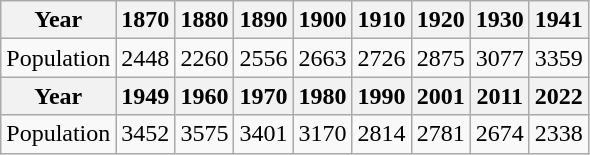<table class="wikitable">
<tr>
<th>Year</th>
<th>1870</th>
<th>1880</th>
<th>1890</th>
<th>1900</th>
<th>1910</th>
<th>1920</th>
<th>1930</th>
<th>1941</th>
</tr>
<tr>
<td>Population</td>
<td>2448</td>
<td>2260</td>
<td>2556</td>
<td>2663</td>
<td>2726</td>
<td>2875</td>
<td>3077</td>
<td>3359</td>
</tr>
<tr>
<th>Year</th>
<th>1949</th>
<th>1960</th>
<th>1970</th>
<th>1980</th>
<th>1990</th>
<th>2001</th>
<th>2011</th>
<th>2022</th>
</tr>
<tr>
<td>Population</td>
<td>3452</td>
<td>3575</td>
<td>3401</td>
<td>3170</td>
<td>2814</td>
<td>2781</td>
<td>2674</td>
<td>2338</td>
</tr>
</table>
